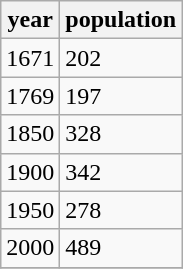<table class="wikitable">
<tr>
<th>year</th>
<th>population</th>
</tr>
<tr>
<td>1671</td>
<td>202</td>
</tr>
<tr>
<td>1769</td>
<td>197</td>
</tr>
<tr>
<td>1850</td>
<td>328</td>
</tr>
<tr>
<td>1900</td>
<td>342</td>
</tr>
<tr>
<td>1950</td>
<td>278</td>
</tr>
<tr>
<td>2000</td>
<td>489</td>
</tr>
<tr>
</tr>
</table>
